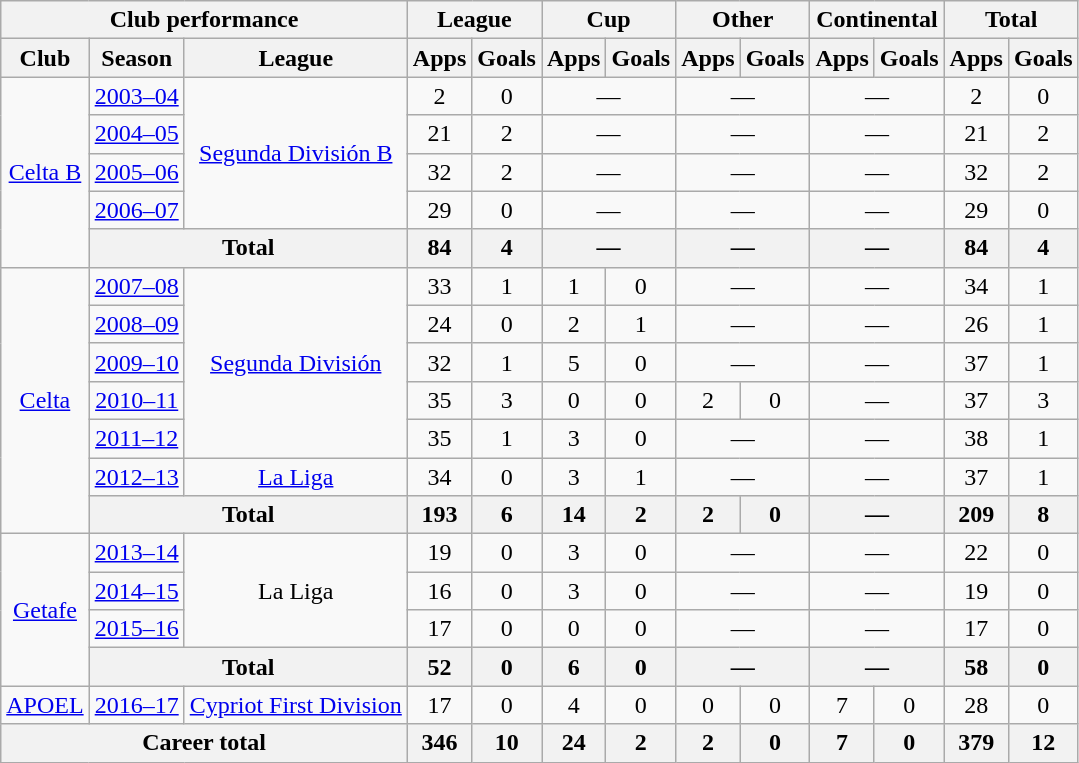<table class="wikitable" style="text-align:center">
<tr>
<th colspan=3>Club performance</th>
<th colspan=2>League</th>
<th colspan=2>Cup</th>
<th colspan=2>Other</th>
<th colspan=2>Continental</th>
<th colspan=2>Total</th>
</tr>
<tr>
<th>Club</th>
<th>Season</th>
<th>League</th>
<th>Apps</th>
<th>Goals</th>
<th>Apps</th>
<th>Goals</th>
<th>Apps</th>
<th>Goals</th>
<th>Apps</th>
<th>Goals</th>
<th>Apps</th>
<th>Goals</th>
</tr>
<tr>
<td rowspan="5"><a href='#'>Celta B</a></td>
<td><a href='#'>2003–04</a></td>
<td rowspan="4"><a href='#'>Segunda División B</a></td>
<td>2</td>
<td>0</td>
<td colspan="2">—</td>
<td colspan="2">—</td>
<td colspan="2">—</td>
<td>2</td>
<td>0</td>
</tr>
<tr>
<td><a href='#'>2004–05</a></td>
<td>21</td>
<td>2</td>
<td colspan="2">—</td>
<td colspan="2">—</td>
<td colspan="2">—</td>
<td>21</td>
<td>2</td>
</tr>
<tr>
<td><a href='#'>2005–06</a></td>
<td>32</td>
<td>2</td>
<td colspan="2">—</td>
<td colspan="2">—</td>
<td colspan="2">—</td>
<td>32</td>
<td>2</td>
</tr>
<tr>
<td><a href='#'>2006–07</a></td>
<td>29</td>
<td>0</td>
<td colspan="2">—</td>
<td colspan="2">—</td>
<td colspan="2">—</td>
<td>29</td>
<td>0</td>
</tr>
<tr>
<th colspan="2">Total</th>
<th>84</th>
<th>4</th>
<th colspan=2>—</th>
<th colspan=2>—</th>
<th colspan=2>—</th>
<th>84</th>
<th>4</th>
</tr>
<tr>
<td rowspan="7"><a href='#'>Celta</a></td>
<td><a href='#'>2007–08</a></td>
<td rowspan="5"><a href='#'>Segunda División</a></td>
<td>33</td>
<td>1</td>
<td>1</td>
<td>0</td>
<td colspan="2">—</td>
<td colspan="2">—</td>
<td>34</td>
<td>1</td>
</tr>
<tr>
<td><a href='#'>2008–09</a></td>
<td>24</td>
<td>0</td>
<td>2</td>
<td>1</td>
<td colspan="2">—</td>
<td colspan="2">—</td>
<td>26</td>
<td>1</td>
</tr>
<tr>
<td><a href='#'>2009–10</a></td>
<td>32</td>
<td>1</td>
<td>5</td>
<td>0</td>
<td colspan="2">—</td>
<td colspan="2">—</td>
<td>37</td>
<td>1</td>
</tr>
<tr>
<td><a href='#'>2010–11</a></td>
<td>35</td>
<td>3</td>
<td>0</td>
<td>0</td>
<td>2</td>
<td>0</td>
<td colspan="2">—</td>
<td>37</td>
<td>3</td>
</tr>
<tr>
<td><a href='#'>2011–12</a></td>
<td>35</td>
<td>1</td>
<td>3</td>
<td>0</td>
<td colspan="2">—</td>
<td colspan="2">—</td>
<td>38</td>
<td>1</td>
</tr>
<tr>
<td><a href='#'>2012–13</a></td>
<td><a href='#'>La Liga</a></td>
<td>34</td>
<td>0</td>
<td>3</td>
<td>1</td>
<td colspan="2">—</td>
<td colspan="2">—</td>
<td>37</td>
<td>1</td>
</tr>
<tr>
<th colspan="2">Total</th>
<th>193</th>
<th>6</th>
<th>14</th>
<th>2</th>
<th>2</th>
<th>0</th>
<th colspan="2">—</th>
<th>209</th>
<th>8</th>
</tr>
<tr>
<td rowspan="4"><a href='#'>Getafe</a></td>
<td><a href='#'>2013–14</a></td>
<td rowspan="3">La Liga</td>
<td>19</td>
<td>0</td>
<td>3</td>
<td>0</td>
<td colspan="2">—</td>
<td colspan="2">—</td>
<td>22</td>
<td>0</td>
</tr>
<tr>
<td><a href='#'>2014–15</a></td>
<td>16</td>
<td>0</td>
<td>3</td>
<td>0</td>
<td colspan="2">—</td>
<td colspan="2">—</td>
<td>19</td>
<td>0</td>
</tr>
<tr>
<td><a href='#'>2015–16</a></td>
<td>17</td>
<td>0</td>
<td>0</td>
<td>0</td>
<td colspan="2">—</td>
<td colspan="2">—</td>
<td>17</td>
<td>0</td>
</tr>
<tr>
<th colspan="2">Total</th>
<th>52</th>
<th>0</th>
<th>6</th>
<th>0</th>
<th colspan=2>—</th>
<th colspan=2>—</th>
<th>58</th>
<th>0</th>
</tr>
<tr>
<td><a href='#'>APOEL</a></td>
<td><a href='#'>2016–17</a></td>
<td><a href='#'>Cypriot First Division</a></td>
<td>17</td>
<td>0</td>
<td>4</td>
<td>0</td>
<td>0</td>
<td>0</td>
<td>7</td>
<td>0</td>
<td>28</td>
<td>0</td>
</tr>
<tr>
<th colspan=3>Career total</th>
<th>346</th>
<th>10</th>
<th>24</th>
<th>2</th>
<th>2</th>
<th>0</th>
<th>7</th>
<th>0</th>
<th>379</th>
<th>12</th>
</tr>
</table>
